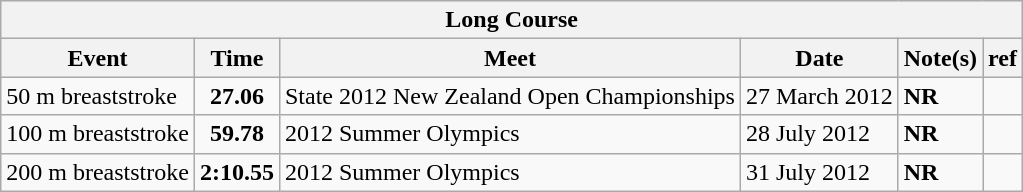<table class="wikitable">
<tr style="background:#eee;">
<th colspan="6">Long Course</th>
</tr>
<tr style="background:#eee;">
<th>Event</th>
<th>Time</th>
<th>Meet</th>
<th>Date</th>
<th>Note(s)</th>
<th>ref</th>
</tr>
<tr>
<td>50 m breaststroke</td>
<td style="text-align:center;"><strong>27.06</strong></td>
<td>State 2012 New Zealand Open Championships</td>
<td>27 March 2012</td>
<td><strong>NR</strong></td>
<td></td>
</tr>
<tr>
<td>100 m breaststroke</td>
<td style="text-align:center;"><strong>59.78</strong></td>
<td>2012 Summer Olympics</td>
<td>28 July 2012</td>
<td><strong>NR</strong></td>
<td></td>
</tr>
<tr>
<td>200 m breaststroke</td>
<td style="text-align:center;"><strong>2:10.55</strong></td>
<td>2012 Summer Olympics</td>
<td>31 July 2012</td>
<td><strong>NR</strong></td>
<td></td>
</tr>
</table>
